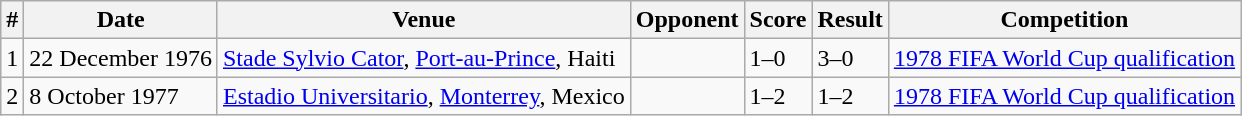<table class="wikitable">
<tr>
<th>#</th>
<th>Date</th>
<th>Venue</th>
<th>Opponent</th>
<th>Score</th>
<th>Result</th>
<th>Competition</th>
</tr>
<tr>
<td>1</td>
<td>22 December 1976</td>
<td><a href='#'>Stade Sylvio Cator</a>, <a href='#'>Port-au-Prince</a>, Haiti</td>
<td></td>
<td>1–0</td>
<td>3–0</td>
<td><a href='#'>1978 FIFA World Cup qualification</a></td>
</tr>
<tr>
<td>2</td>
<td>8 October 1977</td>
<td><a href='#'>Estadio Universitario</a>, <a href='#'>Monterrey</a>, Mexico</td>
<td></td>
<td>1–2</td>
<td>1–2</td>
<td><a href='#'>1978 FIFA World Cup qualification</a></td>
</tr>
</table>
